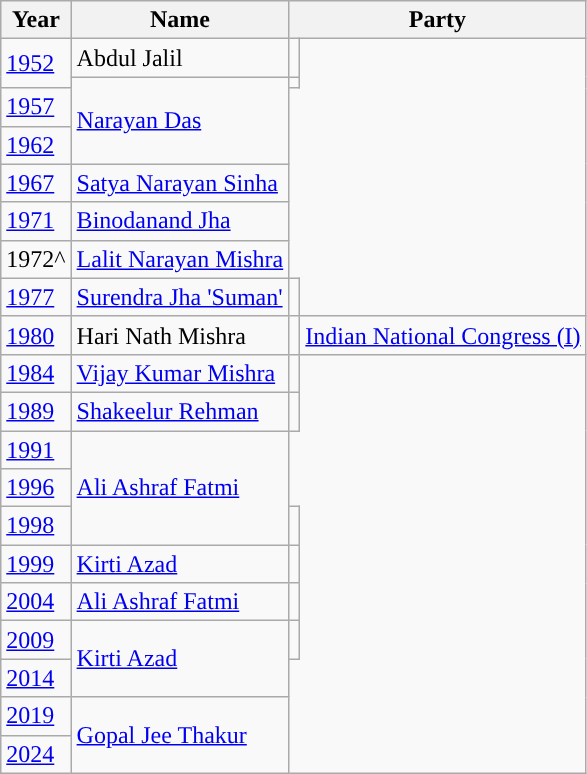<table class="wikitable">
<tr>
<th>Year</th>
<th>Name</th>
<th colspan="2">Party</th>
</tr>
<tr>
<td rowspan="2"><a href='#'>1952</a></td>
<td>Abdul Jalil</td>
<td></td>
</tr>
<tr>
<td rowspan="3"><a href='#'>Narayan Das</a></td>
<td></td>
</tr>
<tr>
<td><a href='#'>1957</a></td>
</tr>
<tr>
<td><a href='#'>1962</a></td>
</tr>
<tr>
<td><a href='#'>1967</a></td>
<td><a href='#'>Satya Narayan Sinha</a></td>
</tr>
<tr>
<td><a href='#'>1971</a></td>
<td><a href='#'>Binodanand Jha</a></td>
</tr>
<tr>
<td>1972^</td>
<td><a href='#'>Lalit Narayan Mishra</a></td>
</tr>
<tr>
<td><a href='#'>1977</a></td>
<td><a href='#'>Surendra Jha 'Suman'</a></td>
<td></td>
</tr>
<tr>
<td><a href='#'>1980</a></td>
<td>Hari Nath Mishra</td>
<td style="background-color :"></td>
<td><a href='#'>Indian National Congress (I)</a></td>
</tr>
<tr>
<td><a href='#'>1984</a></td>
<td><a href='#'>Vijay Kumar Mishra</a></td>
<td></td>
</tr>
<tr>
<td><a href='#'>1989</a></td>
<td><a href='#'>Shakeelur Rehman</a></td>
<td></td>
</tr>
<tr>
<td><a href='#'>1991</a></td>
<td rowspan="3"><a href='#'>Ali Ashraf Fatmi</a></td>
</tr>
<tr>
<td><a href='#'>1996</a></td>
</tr>
<tr>
<td><a href='#'>1998</a></td>
<td></td>
</tr>
<tr>
<td><a href='#'>1999</a></td>
<td><a href='#'>Kirti Azad</a></td>
<td></td>
</tr>
<tr>
<td><a href='#'>2004</a></td>
<td><a href='#'>Ali Ashraf Fatmi</a></td>
<td></td>
</tr>
<tr>
<td><a href='#'>2009</a></td>
<td rowspan="2"><a href='#'>Kirti Azad</a></td>
<td></td>
</tr>
<tr>
<td><a href='#'>2014</a></td>
</tr>
<tr>
<td><a href='#'>2019</a></td>
<td rowspan="2"><a href='#'>Gopal Jee Thakur</a></td>
</tr>
<tr>
<td><a href='#'>2024</a></td>
</tr>
</table>
